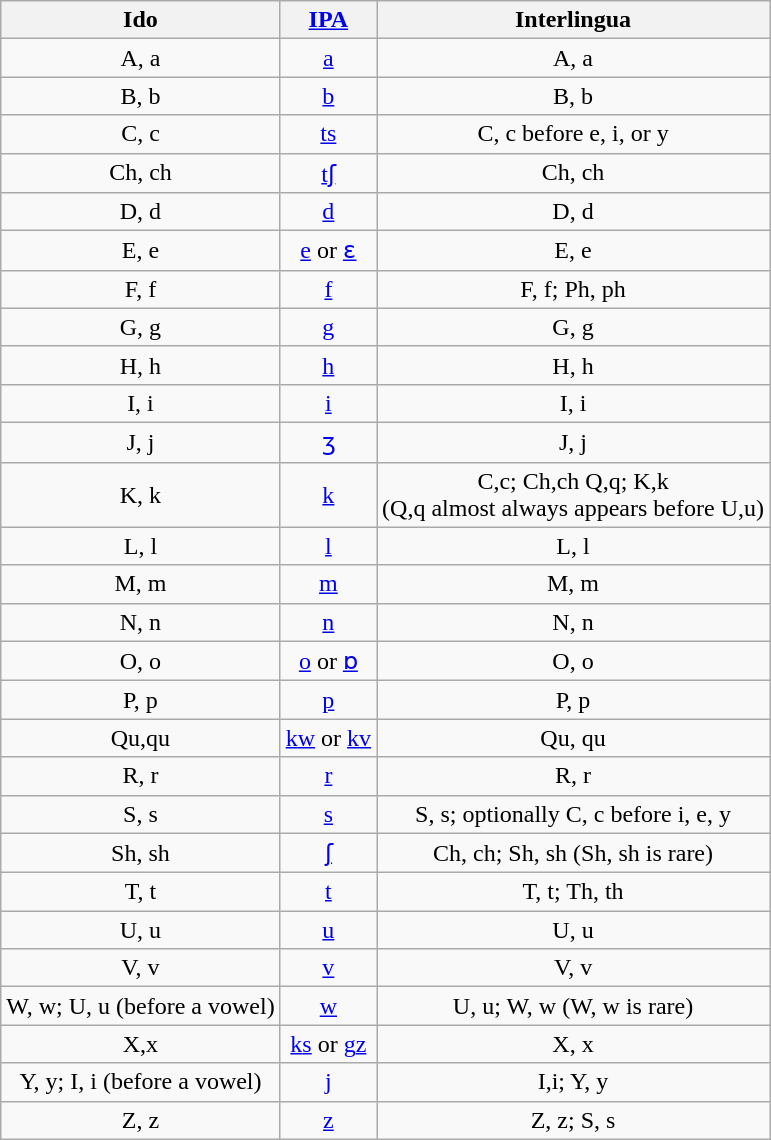<table class="wikitable" style="text-align:center;">
<tr>
<th>Ido</th>
<th><a href='#'>IPA</a></th>
<th>Interlingua</th>
</tr>
<tr>
<td>A, a</td>
<td><a href='#'>a</a></td>
<td>A, a</td>
</tr>
<tr>
<td>B, b</td>
<td><a href='#'>b</a></td>
<td>B, b</td>
</tr>
<tr>
<td>C, c</td>
<td><a href='#'>ts</a></td>
<td>C, c before e, i, or y</td>
</tr>
<tr>
<td>Ch, ch</td>
<td><a href='#'>tʃ</a></td>
<td>Ch, ch</td>
</tr>
<tr>
<td>D, d</td>
<td><a href='#'>d</a></td>
<td>D, d</td>
</tr>
<tr>
<td>E, e</td>
<td><a href='#'>e</a> or <a href='#'>ɛ</a></td>
<td>E, e</td>
</tr>
<tr>
<td>F, f</td>
<td><a href='#'>f</a></td>
<td>F, f; Ph, ph</td>
</tr>
<tr>
<td>G, g</td>
<td><a href='#'>g</a></td>
<td>G, g</td>
</tr>
<tr>
<td>H, h</td>
<td><a href='#'>h</a></td>
<td>H, h</td>
</tr>
<tr>
<td>I, i</td>
<td><a href='#'>i</a></td>
<td>I, i</td>
</tr>
<tr>
<td>J, j</td>
<td><a href='#'>ʒ</a></td>
<td>J, j</td>
</tr>
<tr>
<td>K, k</td>
<td><a href='#'>k</a></td>
<td>C,c; Ch,ch Q,q; K,k<br> (Q,q almost always appears before U,u)</td>
</tr>
<tr>
<td>L, l</td>
<td><a href='#'>l</a></td>
<td>L, l</td>
</tr>
<tr>
<td>M, m</td>
<td><a href='#'>m</a></td>
<td>M, m</td>
</tr>
<tr>
<td>N, n</td>
<td><a href='#'>n</a></td>
<td>N, n</td>
</tr>
<tr>
<td>O, o</td>
<td><a href='#'>o</a> or <a href='#'>ɒ</a></td>
<td>O, o</td>
</tr>
<tr>
<td>P, p</td>
<td><a href='#'>p</a></td>
<td>P, p</td>
</tr>
<tr>
<td>Qu,qu</td>
<td><a href='#'>k</a><a href='#'>w</a> or <a href='#'>k</a><a href='#'>v</a></td>
<td>Qu, qu</td>
</tr>
<tr>
<td>R, r</td>
<td><a href='#'>r</a></td>
<td>R, r</td>
</tr>
<tr>
<td>S, s</td>
<td><a href='#'>s</a></td>
<td>S, s; optionally C, c before i, e, y</td>
</tr>
<tr>
<td>Sh, sh</td>
<td><a href='#'>ʃ</a></td>
<td>Ch, ch; Sh, sh (Sh, sh is rare)</td>
</tr>
<tr>
<td>T, t</td>
<td><a href='#'>t</a></td>
<td>T, t; Th, th</td>
</tr>
<tr>
<td>U, u</td>
<td><a href='#'>u</a></td>
<td>U, u</td>
</tr>
<tr>
<td>V, v</td>
<td><a href='#'>v</a></td>
<td>V, v</td>
</tr>
<tr>
<td>W, w; U, u (before a vowel)</td>
<td><a href='#'>w</a></td>
<td>U, u; W, w (W, w is rare)</td>
</tr>
<tr>
<td>X,x</td>
<td><a href='#'>k</a><a href='#'>s</a> or <a href='#'>g</a><a href='#'>z</a></td>
<td>X, x</td>
</tr>
<tr>
<td>Y, y; I, i (before a vowel)</td>
<td><a href='#'>j</a></td>
<td>I,i; Y, y</td>
</tr>
<tr>
<td>Z, z</td>
<td><a href='#'>z</a></td>
<td>Z, z; S, s</td>
</tr>
</table>
